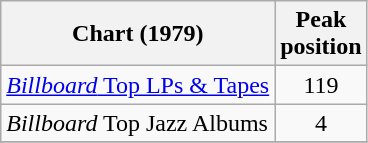<table class="wikitable">
<tr>
<th>Chart (1979)</th>
<th>Peak<br>position</th>
</tr>
<tr>
<td><a href='#'><em>Billboard</em> Top LPs & Tapes</a></td>
<td align=center>119</td>
</tr>
<tr>
<td><em>Billboard</em> Top Jazz Albums</td>
<td align=center>4</td>
</tr>
<tr>
</tr>
</table>
